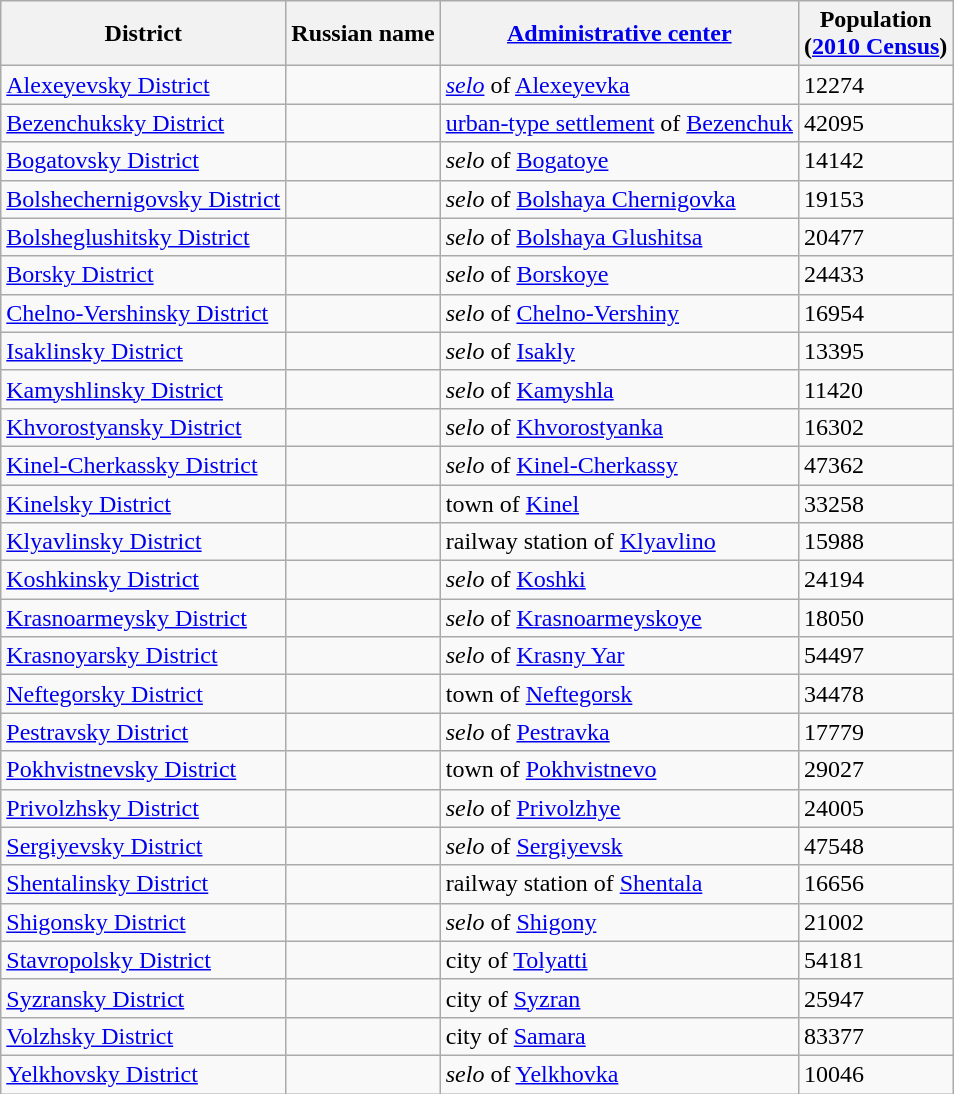<table class="wikitable sortable">
<tr>
<th>District</th>
<th>Russian name</th>
<th><a href='#'>Administrative center</a></th>
<th>Population<br>(<a href='#'>2010 Census</a>)</th>
</tr>
<tr>
<td><a href='#'>Alexeyevsky District</a></td>
<td></td>
<td><em><a href='#'>selo</a></em> of <a href='#'>Alexeyevka</a></td>
<td>12274</td>
</tr>
<tr>
<td><a href='#'>Bezenchuksky District</a></td>
<td></td>
<td><a href='#'>urban-type settlement</a> of <a href='#'>Bezenchuk</a></td>
<td>42095</td>
</tr>
<tr>
<td><a href='#'>Bogatovsky District</a></td>
<td></td>
<td><em>selo</em> of <a href='#'>Bogatoye</a></td>
<td>14142</td>
</tr>
<tr>
<td><a href='#'>Bolshechernigovsky District</a></td>
<td></td>
<td><em>selo</em> of <a href='#'>Bolshaya Chernigovka</a></td>
<td>19153</td>
</tr>
<tr>
<td><a href='#'>Bolsheglushitsky District</a></td>
<td></td>
<td><em>selo</em> of <a href='#'>Bolshaya Glushitsa</a></td>
<td>20477</td>
</tr>
<tr>
<td><a href='#'>Borsky District</a></td>
<td></td>
<td><em>selo</em> of <a href='#'>Borskoye</a></td>
<td>24433</td>
</tr>
<tr>
<td><a href='#'>Chelno-Vershinsky District</a></td>
<td></td>
<td><em>selo</em> of <a href='#'>Chelno-Vershiny</a></td>
<td>16954</td>
</tr>
<tr>
<td><a href='#'>Isaklinsky District</a></td>
<td></td>
<td><em>selo</em> of <a href='#'>Isakly</a></td>
<td>13395</td>
</tr>
<tr>
<td><a href='#'>Kamyshlinsky District</a></td>
<td></td>
<td><em>selo</em> of <a href='#'>Kamyshla</a></td>
<td>11420</td>
</tr>
<tr>
<td><a href='#'>Khvorostyansky District</a></td>
<td></td>
<td><em>selo</em> of <a href='#'>Khvorostyanka</a></td>
<td>16302</td>
</tr>
<tr>
<td><a href='#'>Kinel-Cherkassky District</a></td>
<td></td>
<td><em>selo</em> of <a href='#'>Kinel-Cherkassy</a></td>
<td>47362</td>
</tr>
<tr>
<td><a href='#'>Kinelsky District</a></td>
<td></td>
<td>town of <a href='#'>Kinel</a></td>
<td>33258</td>
</tr>
<tr>
<td><a href='#'>Klyavlinsky District</a></td>
<td></td>
<td>railway station of <a href='#'>Klyavlino</a></td>
<td>15988</td>
</tr>
<tr>
<td><a href='#'>Koshkinsky District</a></td>
<td></td>
<td><em>selo</em> of <a href='#'>Koshki</a></td>
<td>24194</td>
</tr>
<tr>
<td><a href='#'>Krasnoarmeysky District</a></td>
<td></td>
<td><em>selo</em> of <a href='#'>Krasnoarmeyskoye</a></td>
<td>18050</td>
</tr>
<tr>
<td><a href='#'>Krasnoyarsky District</a></td>
<td></td>
<td><em>selo</em> of <a href='#'>Krasny Yar</a></td>
<td>54497</td>
</tr>
<tr>
<td><a href='#'>Neftegorsky District</a></td>
<td></td>
<td>town of <a href='#'>Neftegorsk</a></td>
<td>34478</td>
</tr>
<tr>
<td><a href='#'>Pestravsky District</a></td>
<td></td>
<td><em>selo</em> of <a href='#'>Pestravka</a></td>
<td>17779</td>
</tr>
<tr>
<td><a href='#'>Pokhvistnevsky District</a></td>
<td></td>
<td>town of <a href='#'>Pokhvistnevo</a></td>
<td>29027</td>
</tr>
<tr>
<td><a href='#'>Privolzhsky District</a></td>
<td></td>
<td><em>selo</em> of <a href='#'>Privolzhye</a></td>
<td>24005</td>
</tr>
<tr>
<td><a href='#'>Sergiyevsky District</a></td>
<td></td>
<td><em>selo</em> of <a href='#'>Sergiyevsk</a></td>
<td>47548</td>
</tr>
<tr>
<td><a href='#'>Shentalinsky District</a></td>
<td></td>
<td>railway station of <a href='#'>Shentala</a></td>
<td>16656</td>
</tr>
<tr>
<td><a href='#'>Shigonsky District</a></td>
<td></td>
<td><em>selo</em> of <a href='#'>Shigony</a></td>
<td>21002</td>
</tr>
<tr>
<td><a href='#'>Stavropolsky District</a></td>
<td></td>
<td>city of <a href='#'>Tolyatti</a></td>
<td>54181</td>
</tr>
<tr>
<td><a href='#'>Syzransky District</a></td>
<td></td>
<td>city of <a href='#'>Syzran</a></td>
<td>25947</td>
</tr>
<tr>
<td><a href='#'>Volzhsky District</a></td>
<td></td>
<td>city of <a href='#'>Samara</a></td>
<td>83377</td>
</tr>
<tr>
<td><a href='#'>Yelkhovsky District</a></td>
<td></td>
<td><em>selo</em> of <a href='#'>Yelkhovka</a></td>
<td>10046</td>
</tr>
</table>
